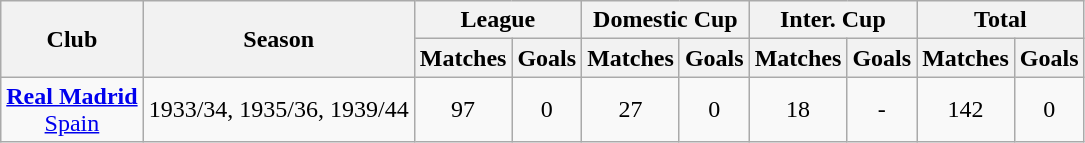<table align="center" class="wikitable" style="text-align: center;">
<tr>
<th rowspan="2">Club</th>
<th rowspan="2">Season</th>
<th colspan="2">League</th>
<th colspan="2">Domestic Cup</th>
<th colspan="2">Inter. Cup</th>
<th colspan="2">Total</th>
</tr>
<tr>
<th>Matches</th>
<th>Goals</th>
<th>Matches</th>
<th>Goals</th>
<th>Matches</th>
<th>Goals</th>
<th>Matches</th>
<th>Goals</th>
</tr>
<tr>
<td valign="top"><strong><a href='#'>Real Madrid</a></strong><br><a href='#'>Spain</a></td>
<td>1933/34, 1935/36, 1939/44</td>
<td>97</td>
<td>0</td>
<td>27</td>
<td>0</td>
<td>18</td>
<td>-</td>
<td>142</td>
<td>0</td>
</tr>
</table>
